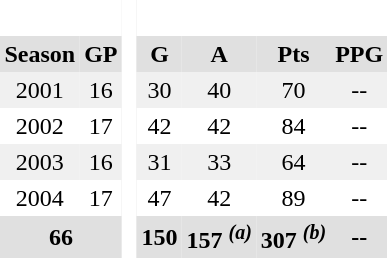<table BORDER="0" CELLPADDING="3" CELLSPACING="0">
<tr ALIGN="center" bgcolor="#e0e0e0">
<th colspan="2" bgcolor="#ffffff"> </th>
<th rowspan="99" bgcolor="#ffffff"> </th>
</tr>
<tr ALIGN="center" bgcolor="#e0e0e0">
<th>Season</th>
<th>GP</th>
<th>G</th>
<th>A</th>
<th>Pts</th>
<th>PPG</th>
</tr>
<tr ALIGN="center" bgcolor="#f0f0f0">
<td>2001</td>
<td>16</td>
<td>30</td>
<td>40</td>
<td>70</td>
<td>--</td>
</tr>
<tr ALIGN="center">
<td>2002</td>
<td>17</td>
<td>42</td>
<td>42</td>
<td>84</td>
<td>--</td>
</tr>
<tr ALIGN="center" bgcolor="#f0f0f0">
<td>2003</td>
<td>16</td>
<td>31</td>
<td>33</td>
<td>64</td>
<td>--</td>
</tr>
<tr ALIGN="center">
<td>2004</td>
<td>17</td>
<td>47</td>
<td>42</td>
<td>89</td>
<td>--</td>
</tr>
<tr ALIGN="center" bgcolor="#e0e0e0">
<th colspan="2">66</th>
<th>150</th>
<th>157 <sup><strong><em>(a)</em></strong></sup></th>
<th>307 <sup><strong><em>(b)</em></strong></sup></th>
<th>--</th>
</tr>
</table>
